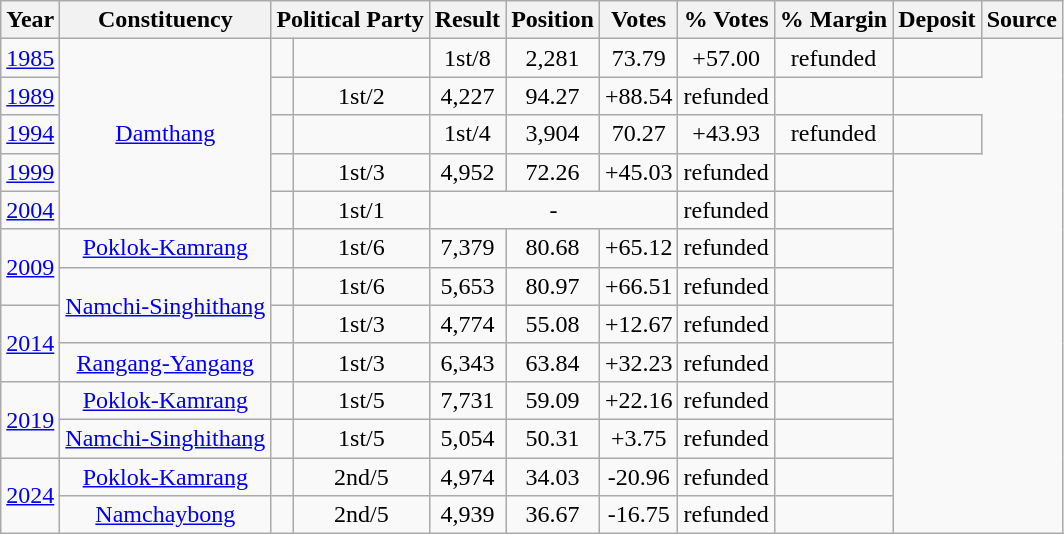<table class="wikitable sortable" style="text-align:center;">
<tr>
<th>Year</th>
<th>Constituency</th>
<th colspan=2>Political Party</th>
<th>Result</th>
<th>Position</th>
<th>Votes</th>
<th>% Votes</th>
<th>% Margin</th>
<th>Deposit</th>
<th>Source</th>
</tr>
<tr>
<td><a href='#'>1985</a></td>
<td Rowspan=5><a href='#'>Damthang</a></td>
<td></td>
<td></td>
<td>1st/8</td>
<td>2,281</td>
<td>73.79</td>
<td>+57.00</td>
<td>refunded</td>
<td></td>
</tr>
<tr>
<td><a href='#'>1989</a></td>
<td></td>
<td>1st/2</td>
<td>4,227</td>
<td>94.27</td>
<td>+88.54</td>
<td>refunded</td>
<td></td>
</tr>
<tr>
<td><a href='#'>1994</a></td>
<td></td>
<td></td>
<td>1st/4</td>
<td>3,904</td>
<td>70.27</td>
<td>+43.93</td>
<td>refunded</td>
<td></td>
</tr>
<tr>
<td><a href='#'>1999</a></td>
<td></td>
<td>1st/3</td>
<td>4,952</td>
<td>72.26</td>
<td>+45.03</td>
<td>refunded</td>
<td></td>
</tr>
<tr>
<td><a href='#'>2004</a></td>
<td></td>
<td>1st/1</td>
<td colspan="3">-</td>
<td>refunded</td>
<td></td>
</tr>
<tr>
<td rowspan=2><a href='#'>2009</a></td>
<td><a href='#'>Poklok-Kamrang</a></td>
<td></td>
<td>1st/6</td>
<td>7,379</td>
<td>80.68</td>
<td>+65.12</td>
<td>refunded</td>
<td></td>
</tr>
<tr>
<td rowspan=2><a href='#'>Namchi-Singhithang</a></td>
<td></td>
<td>1st/6</td>
<td>5,653</td>
<td>80.97</td>
<td>+66.51</td>
<td>refunded</td>
<td></td>
</tr>
<tr>
<td rowspan=2><a href='#'>2014</a></td>
<td></td>
<td>1st/3</td>
<td>4,774</td>
<td>55.08</td>
<td>+12.67</td>
<td>refunded</td>
<td></td>
</tr>
<tr>
<td><a href='#'>Rangang-Yangang</a></td>
<td></td>
<td>1st/3</td>
<td>6,343</td>
<td>63.84</td>
<td>+32.23</td>
<td>refunded</td>
<td></td>
</tr>
<tr>
<td rowspan=2><a href='#'>2019</a></td>
<td><a href='#'>Poklok-Kamrang</a></td>
<td></td>
<td>1st/5</td>
<td>7,731</td>
<td>59.09</td>
<td>+22.16</td>
<td>refunded</td>
<td></td>
</tr>
<tr>
<td><a href='#'>Namchi-Singhithang</a></td>
<td></td>
<td>1st/5</td>
<td>5,054</td>
<td>50.31</td>
<td>+3.75</td>
<td>refunded</td>
<td></td>
</tr>
<tr>
<td rowspan=2><a href='#'>2024</a></td>
<td><a href='#'>Poklok-Kamrang</a></td>
<td></td>
<td>2nd/5</td>
<td>4,974</td>
<td>34.03</td>
<td>-20.96</td>
<td>refunded</td>
<td></td>
</tr>
<tr>
<td><a href='#'>Namchaybong</a></td>
<td></td>
<td>2nd/5</td>
<td>4,939</td>
<td>36.67</td>
<td>-16.75</td>
<td>refunded</td>
<td></td>
</tr>
</table>
